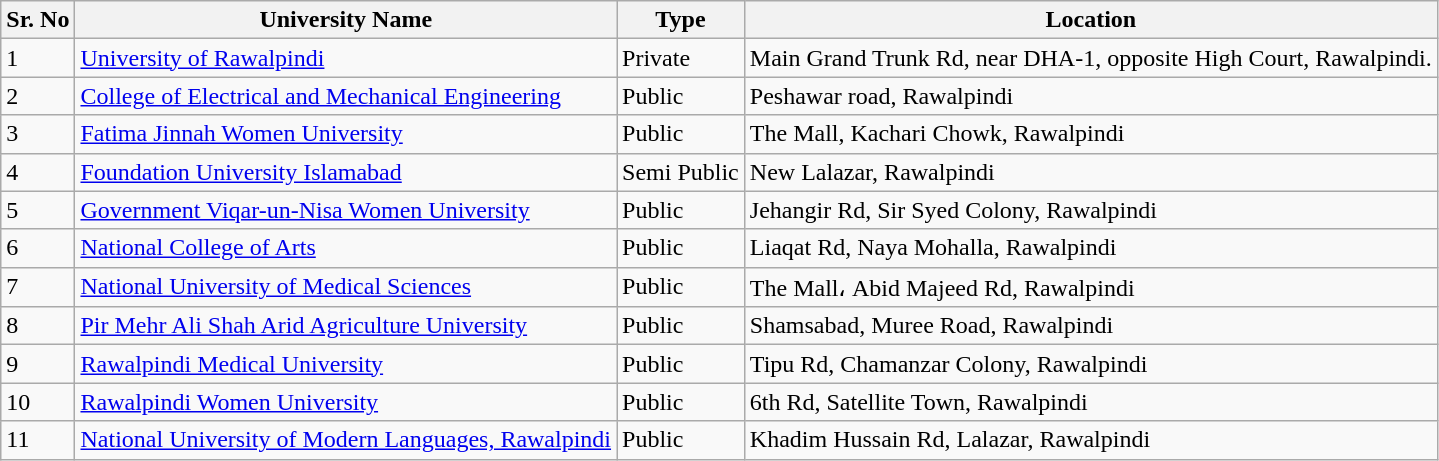<table class="wikitable">
<tr>
<th>Sr. No</th>
<th>University Name</th>
<th>Type</th>
<th>Location</th>
</tr>
<tr>
<td>1</td>
<td><a href='#'>University of Rawalpindi</a></td>
<td>Private</td>
<td>Main Grand Trunk Rd, near DHA-1, opposite High Court, Rawalpindi.</td>
</tr>
<tr>
<td>2</td>
<td><a href='#'>College of Electrical and Mechanical Engineering</a></td>
<td>Public</td>
<td>Peshawar road, Rawalpindi</td>
</tr>
<tr>
<td>3</td>
<td><a href='#'>Fatima Jinnah Women University</a></td>
<td>Public</td>
<td>The Mall, Kachari Chowk, Rawalpindi</td>
</tr>
<tr>
<td>4</td>
<td><a href='#'>Foundation University Islamabad</a></td>
<td>Semi Public</td>
<td>New Lalazar, Rawalpindi</td>
</tr>
<tr>
<td>5</td>
<td><a href='#'>Government Viqar-un-Nisa Women University</a></td>
<td>Public</td>
<td>Jehangir Rd, Sir Syed Colony, Rawalpindi</td>
</tr>
<tr>
<td>6</td>
<td><a href='#'>National College of Arts</a></td>
<td>Public</td>
<td>Liaqat Rd, Naya Mohalla, Rawalpindi</td>
</tr>
<tr>
<td>7</td>
<td><a href='#'>National University of Medical Sciences</a></td>
<td>Public</td>
<td>The Mall، Abid Majeed Rd, Rawalpindi</td>
</tr>
<tr>
<td>8</td>
<td><a href='#'>Pir Mehr Ali Shah Arid Agriculture University</a></td>
<td>Public</td>
<td>Shamsabad, Muree Road, Rawalpindi</td>
</tr>
<tr>
<td>9</td>
<td><a href='#'>Rawalpindi Medical University</a></td>
<td>Public</td>
<td>Tipu Rd, Chamanzar Colony, Rawalpindi</td>
</tr>
<tr>
<td>10</td>
<td><a href='#'>Rawalpindi Women University</a></td>
<td>Public</td>
<td>6th Rd, Satellite Town, Rawalpindi</td>
</tr>
<tr>
<td>11</td>
<td><a href='#'>National University of Modern Languages, Rawalpindi</a></td>
<td>Public</td>
<td>Khadim Hussain Rd, Lalazar, Rawalpindi</td>
</tr>
</table>
